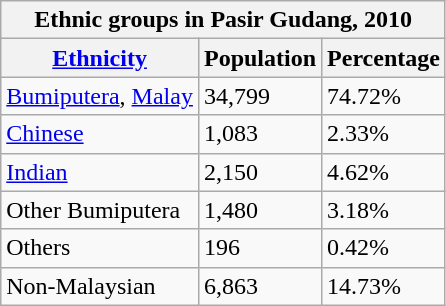<table class="wikitable">
<tr>
<th style="text-align:center;" colspan=3>Ethnic groups in Pasir Gudang, 2010</th>
</tr>
<tr>
<th><a href='#'>Ethnicity</a></th>
<th>Population</th>
<th>Percentage</th>
</tr>
<tr>
<td><a href='#'>Bumiputera</a>, <a href='#'>Malay</a></td>
<td>34,799</td>
<td>74.72%</td>
</tr>
<tr>
<td><a href='#'>Chinese</a></td>
<td>1,083</td>
<td>2.33%</td>
</tr>
<tr>
<td><a href='#'>Indian</a></td>
<td>2,150</td>
<td>4.62%</td>
</tr>
<tr>
<td>Other Bumiputera</td>
<td>1,480</td>
<td>3.18%</td>
</tr>
<tr>
<td>Others</td>
<td>196</td>
<td>0.42%</td>
</tr>
<tr>
<td>Non-Malaysian</td>
<td>6,863</td>
<td>14.73%</td>
</tr>
</table>
